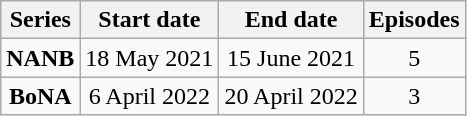<table class="wikitable" style="text-align:center;">
<tr>
<th>Series</th>
<th>Start date</th>
<th>End date</th>
<th>Episodes</th>
</tr>
<tr>
<td><strong>NANB</strong></td>
<td>18 May 2021</td>
<td>15 June 2021</td>
<td>5</td>
</tr>
<tr>
<td><strong>BoNA</strong></td>
<td>6 April 2022</td>
<td>20 April 2022</td>
<td>3</td>
</tr>
</table>
